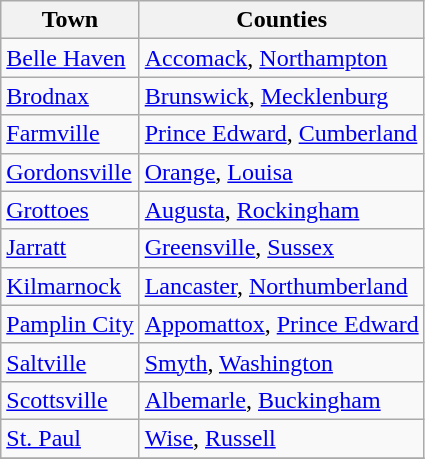<table class="wikitable sortable">
<tr>
<th>Town</th>
<th>Counties</th>
</tr>
<tr --->
<td><a href='#'>Belle Haven</a></td>
<td><a href='#'>Accomack</a>, <a href='#'>Northampton</a></td>
</tr>
<tr --->
<td><a href='#'>Brodnax</a></td>
<td><a href='#'>Brunswick</a>, <a href='#'>Mecklenburg</a></td>
</tr>
<tr --->
<td><a href='#'>Farmville</a></td>
<td><a href='#'>Prince Edward</a>, <a href='#'>Cumberland</a></td>
</tr>
<tr --->
<td><a href='#'>Gordonsville</a></td>
<td><a href='#'>Orange</a>, <a href='#'>Louisa</a></td>
</tr>
<tr --->
<td><a href='#'>Grottoes</a></td>
<td><a href='#'>Augusta</a>, <a href='#'>Rockingham</a></td>
</tr>
<tr --->
<td><a href='#'>Jarratt</a></td>
<td><a href='#'>Greensville</a>, <a href='#'>Sussex</a></td>
</tr>
<tr --->
<td><a href='#'>Kilmarnock</a></td>
<td><a href='#'>Lancaster</a>, <a href='#'>Northumberland</a></td>
</tr>
<tr --->
<td><a href='#'>Pamplin City</a></td>
<td><a href='#'>Appomattox</a>, <a href='#'>Prince Edward</a></td>
</tr>
<tr --->
<td><a href='#'>Saltville</a></td>
<td><a href='#'>Smyth</a>, <a href='#'>Washington</a></td>
</tr>
<tr --->
<td><a href='#'>Scottsville</a></td>
<td><a href='#'>Albemarle</a>, <a href='#'>Buckingham</a></td>
</tr>
<tr --->
<td><a href='#'>St. Paul</a></td>
<td><a href='#'>Wise</a>, <a href='#'>Russell</a></td>
</tr>
<tr --->
</tr>
</table>
